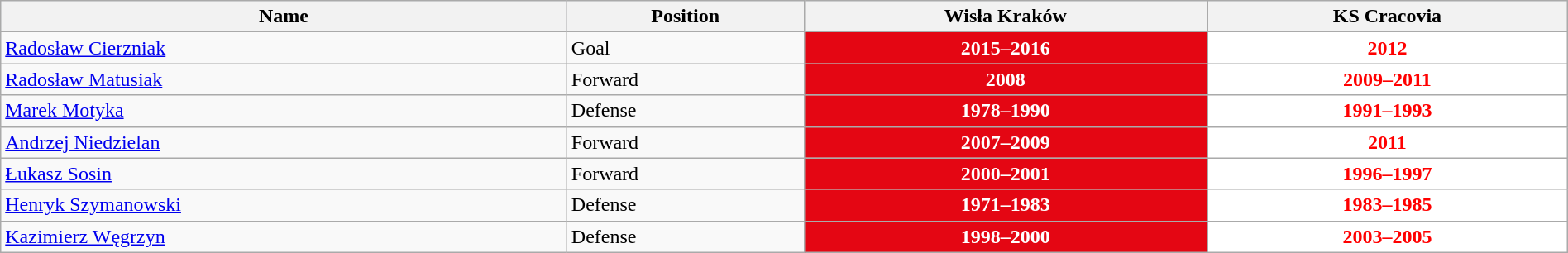<table class="wikitable sortable" width="100%">
<tr style="background:#F0F6FF ;  text-align:center;">
<th !width="300"><strong>Name</strong></th>
<th !width="150"><strong>Position</strong></th>
<th !width="250"><strong>Wisła Kraków</strong></th>
<th !width="250"><strong>KS Cracovia</strong></th>
</tr>
<tr>
<td style="text-align:left"> <a href='#'>Radosław Cierzniak</a></td>
<td>Goal</td>
<td style="background:#E40613; color:#FFFFFF; text-align:center;"><strong>2015–2016</strong></td>
<td style="background:#FFFFFF; color:#FF0000;text-align:center;"><strong>2012</strong></td>
</tr>
<tr>
<td style="text-align:left"> <a href='#'>Radosław Matusiak</a></td>
<td>Forward</td>
<td style="background:#E40613; color:#FFFFFF; text-align:center;"><strong>2008</strong></td>
<td style="background:#FFFFFF; color:#FF0000;text-align:center;"><strong>2009–2011</strong></td>
</tr>
<tr>
<td style="text-align:left"> <a href='#'>Marek Motyka</a></td>
<td>Defense</td>
<td style="background:#E40613; color:#FFFFFF; text-align:center;"><strong>1978–1990</strong></td>
<td style="background:#FFFFFF; color:#FF0000;text-align:center;"><strong>1991–1993</strong></td>
</tr>
<tr>
<td style="text-align:left"> <a href='#'>Andrzej Niedzielan</a></td>
<td>Forward</td>
<td style="background:#E40613; color:#FFFFFF; text-align:center;"><strong>2007–2009</strong></td>
<td style="background:#FFFFFF; color:#FF0000;text-align:center;"><strong>2011</strong></td>
</tr>
<tr>
<td style="text-align:left"> <a href='#'>Łukasz Sosin</a></td>
<td>Forward</td>
<td style="background:#E40613; color:#FFFFFF; text-align:center;"><strong>2000–2001</strong></td>
<td style="background:#FFFFFF; color:#FF0000;text-align:center;"><strong>1996–1997</strong></td>
</tr>
<tr>
<td style="text-align:left"> <a href='#'>Henryk Szymanowski</a></td>
<td>Defense</td>
<td style="background:#E40613; color:#FFFFFF; text-align:center;"><strong>1971–1983</strong></td>
<td style="background:#FFFFFF; color:#FF0000;text-align:center;"><strong>1983–1985</strong></td>
</tr>
<tr>
<td style="text-align:left"> <a href='#'>Kazimierz Węgrzyn</a></td>
<td>Defense</td>
<td style="background:#E40613; color:#FFFFFF; text-align:center;"><strong>1998–2000</strong></td>
<td style="background:#FFFFFF; color:#FF0000;text-align:center;"><strong>2003–2005</strong></td>
</tr>
</table>
